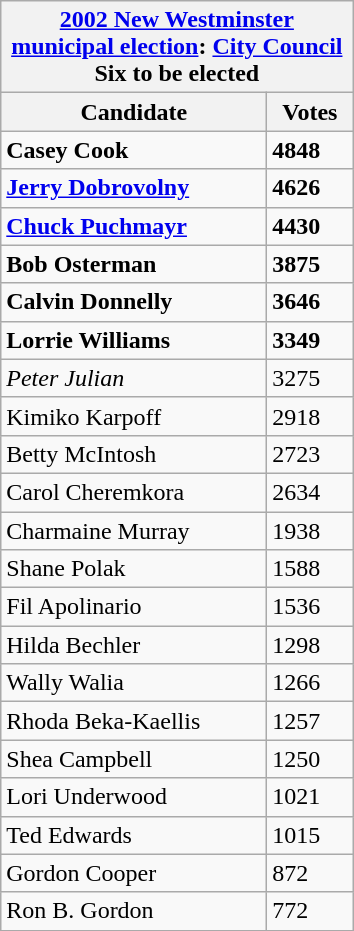<table class="wikitable">
<tr>
<th colspan="3"><a href='#'>2002 New Westminster municipal election</a>: <a href='#'>City Council</a> <br> Six to be elected</th>
</tr>
<tr>
<th style="width: 170px">Candidate</th>
<th style="width: 50px">Votes</th>
</tr>
<tr>
<td><strong>Casey Cook</strong></td>
<td><strong>4848</strong></td>
</tr>
<tr>
<td><strong><a href='#'>Jerry Dobrovolny</a></strong></td>
<td><strong>4626</strong></td>
</tr>
<tr>
<td><strong><a href='#'>Chuck Puchmayr</a></strong></td>
<td><strong>4430</strong></td>
</tr>
<tr>
<td><strong>Bob Osterman</strong></td>
<td><strong>3875</strong></td>
</tr>
<tr>
<td><strong>Calvin Donnelly</strong></td>
<td><strong>3646</strong></td>
</tr>
<tr>
<td><strong>Lorrie Williams</strong></td>
<td><strong>3349</strong></td>
</tr>
<tr>
<td><em>Peter Julian</em></td>
<td>3275</td>
</tr>
<tr>
<td>Kimiko Karpoff</td>
<td>2918</td>
</tr>
<tr>
<td>Betty McIntosh</td>
<td>2723</td>
</tr>
<tr>
<td>Carol Cheremkora</td>
<td>2634</td>
</tr>
<tr>
<td>Charmaine Murray</td>
<td>1938</td>
</tr>
<tr>
<td>Shane Polak</td>
<td>1588</td>
</tr>
<tr>
<td>Fil Apolinario</td>
<td>1536</td>
</tr>
<tr>
<td>Hilda Bechler</td>
<td>1298</td>
</tr>
<tr>
<td>Wally Walia</td>
<td>1266</td>
</tr>
<tr>
<td>Rhoda Beka-Kaellis</td>
<td>1257</td>
</tr>
<tr>
<td>Shea Campbell</td>
<td>1250</td>
</tr>
<tr>
<td>Lori Underwood</td>
<td>1021</td>
</tr>
<tr>
<td>Ted Edwards</td>
<td>1015</td>
</tr>
<tr>
<td>Gordon Cooper</td>
<td>872</td>
</tr>
<tr>
<td>Ron B. Gordon</td>
<td>772</td>
</tr>
</table>
